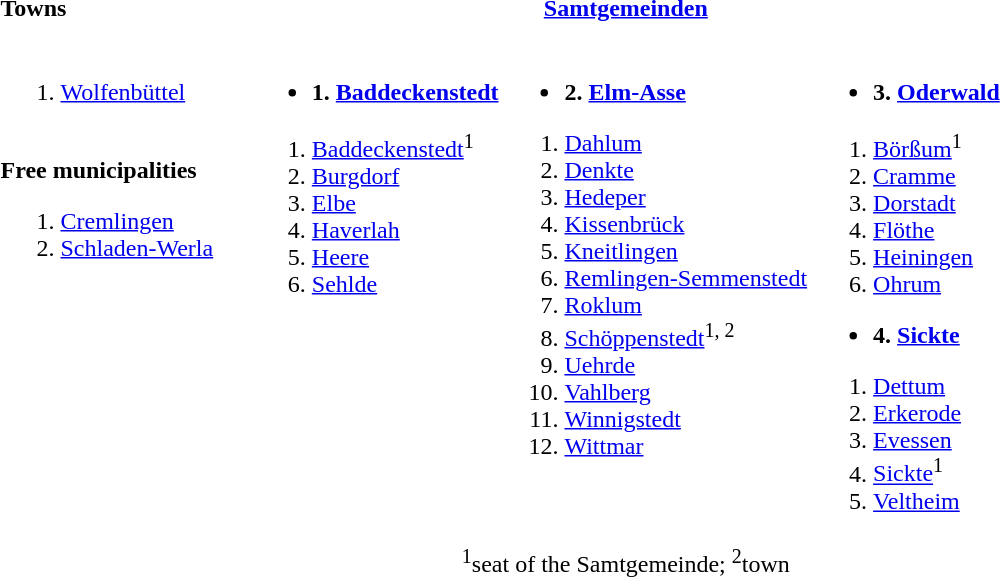<table>
<tr>
<th align=left width=25%>Towns</th>
<th colspan=3 align=center width=75%><a href='#'>Samtgemeinden</a></th>
</tr>
<tr valign=top>
<td><br><ol><li><a href='#'>Wolfenbüttel</a></li></ol><br>
<strong>Free municipalities</strong><br><ol><li><a href='#'>Cremlingen</a></li><li><a href='#'>Schladen-Werla</a></li></ol></td>
<td><br><ul><li><strong>1. <a href='#'>Baddeckenstedt</a></strong></li></ul><ol><li><a href='#'>Baddeckenstedt</a><sup>1</sup></li><li><a href='#'>Burgdorf</a></li><li><a href='#'>Elbe</a></li><li><a href='#'>Haverlah</a></li><li><a href='#'>Heere</a></li><li><a href='#'>Sehlde</a></li></ol></td>
<td><br><ul><li><strong>2. <a href='#'>Elm-Asse</a></strong></li></ul><ol><li><a href='#'>Dahlum</a></li><li><a href='#'>Denkte</a></li><li><a href='#'>Hedeper</a></li><li><a href='#'>Kissenbrück</a></li><li><a href='#'>Kneitlingen</a></li><li><a href='#'>Remlingen-Semmenstedt</a></li><li><a href='#'>Roklum</a></li><li><a href='#'>Schöppenstedt</a><sup>1, 2</sup></li><li><a href='#'>Uehrde</a></li><li><a href='#'>Vahlberg</a></li><li><a href='#'>Winnigstedt</a></li><li><a href='#'>Wittmar</a></li></ol></td>
<td><br><ul><li><strong>3. <a href='#'>Oderwald</a></strong></li></ul><ol><li><a href='#'>Börßum</a><sup>1</sup></li><li><a href='#'>Cramme</a></li><li><a href='#'>Dorstadt</a></li><li><a href='#'>Flöthe</a></li><li><a href='#'>Heiningen</a></li><li><a href='#'>Ohrum</a></li></ol><ul><li><strong>4. <a href='#'>Sickte</a></strong></li></ul><ol><li><a href='#'>Dettum</a></li><li><a href='#'>Erkerode</a></li><li><a href='#'>Evessen</a></li><li><a href='#'>Sickte</a><sup>1</sup></li><li><a href='#'>Veltheim</a></li></ol></td>
</tr>
<tr>
<td></td>
<td colspan=3 align=center><sup>1</sup>seat of the Samtgemeinde; <sup>2</sup>town</td>
</tr>
</table>
